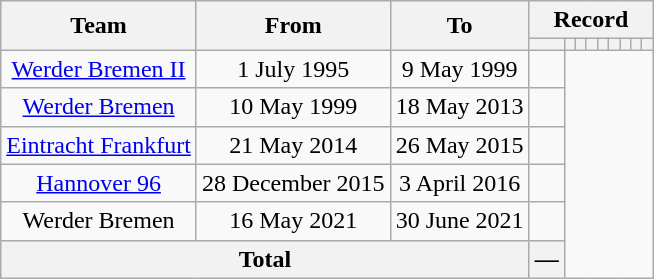<table class="wikitable" style="text-align: center">
<tr>
<th rowspan="2">Team</th>
<th rowspan="2">From</th>
<th rowspan="2">To</th>
<th colspan="9">Record</th>
</tr>
<tr>
<th></th>
<th></th>
<th></th>
<th></th>
<th></th>
<th></th>
<th></th>
<th></th>
<th></th>
</tr>
<tr>
<td><a href='#'>Werder Bremen II</a></td>
<td>1 July 1995</td>
<td>9 May 1999<br></td>
<td></td>
</tr>
<tr>
<td><a href='#'>Werder Bremen</a></td>
<td>10 May 1999</td>
<td>18 May 2013<br></td>
<td></td>
</tr>
<tr>
<td><a href='#'>Eintracht Frankfurt</a></td>
<td>21 May 2014</td>
<td>26 May 2015<br></td>
<td></td>
</tr>
<tr>
<td><a href='#'>Hannover 96</a></td>
<td>28 December 2015</td>
<td>3 April 2016<br></td>
<td></td>
</tr>
<tr>
<td>Werder Bremen</td>
<td>16 May 2021</td>
<td>30 June 2021<br></td>
<td></td>
</tr>
<tr>
<th colspan="3">Total<br></th>
<th>—</th>
</tr>
</table>
